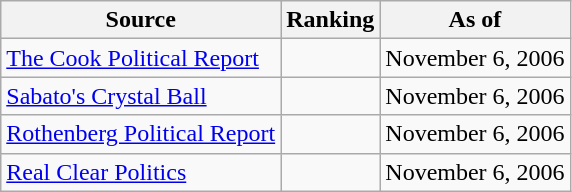<table class="wikitable" style="text-align:center">
<tr>
<th>Source</th>
<th>Ranking</th>
<th>As of</th>
</tr>
<tr>
<td align=left><a href='#'>The Cook Political Report</a></td>
<td></td>
<td>November 6, 2006</td>
</tr>
<tr>
<td align=left><a href='#'>Sabato's Crystal Ball</a></td>
<td></td>
<td>November 6, 2006</td>
</tr>
<tr>
<td align=left><a href='#'>Rothenberg Political Report</a></td>
<td></td>
<td>November 6, 2006</td>
</tr>
<tr>
<td align=left><a href='#'>Real Clear Politics</a></td>
<td></td>
<td>November 6, 2006</td>
</tr>
</table>
